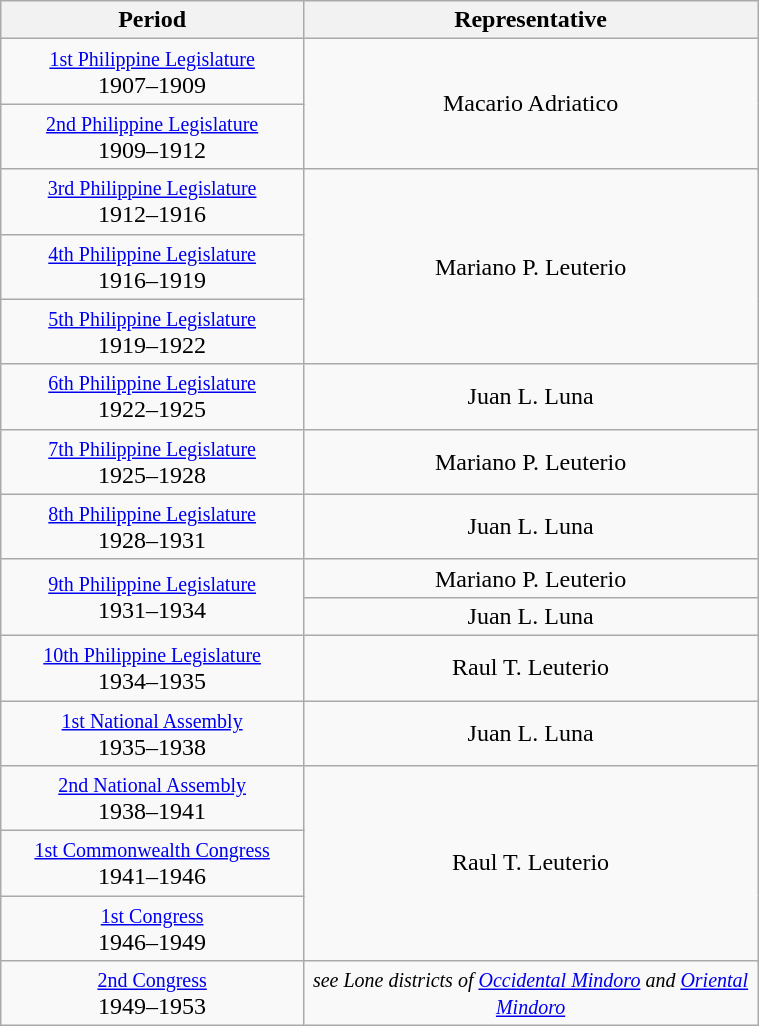<table class="wikitable" style="text-align:center; width:40%;">
<tr>
<th width=40%>Period</th>
<th>Representative</th>
</tr>
<tr>
<td><small><a href='#'>1st Philippine Legislature</a></small><br>1907–1909</td>
<td rowspan=3>Macario Adriatico</td>
</tr>
<tr>
<td><small><a href='#'>2nd Philippine Legislature</a></small><br>1909–1912</td>
</tr>
<tr>
<td rowspan=2><small><a href='#'>3rd Philippine Legislature</a></small><br>1912–1916</td>
</tr>
<tr>
<td rowspan=3>Mariano P. Leuterio</td>
</tr>
<tr>
<td><small><a href='#'>4th Philippine Legislature</a></small><br>1916–1919</td>
</tr>
<tr>
<td><small><a href='#'>5th Philippine Legislature</a></small><br>1919–1922</td>
</tr>
<tr>
<td><small><a href='#'>6th Philippine Legislature</a></small><br>1922–1925</td>
<td>Juan L. Luna</td>
</tr>
<tr>
<td><small><a href='#'>7th Philippine Legislature</a></small><br>1925–1928</td>
<td>Mariano P. Leuterio</td>
</tr>
<tr>
<td><small><a href='#'>8th Philippine Legislature</a></small><br>1928–1931</td>
<td>Juan L. Luna</td>
</tr>
<tr>
<td rowspan=2><small><a href='#'>9th Philippine Legislature</a></small><br>1931–1934</td>
<td>Mariano P. Leuterio</td>
</tr>
<tr>
<td>Juan L. Luna</td>
</tr>
<tr>
<td><small><a href='#'>10th Philippine Legislature</a></small><br>1934–1935</td>
<td>Raul T. Leuterio</td>
</tr>
<tr>
<td><small><a href='#'>1st National Assembly</a></small><br>1935–1938</td>
<td>Juan L. Luna</td>
</tr>
<tr>
<td><small><a href='#'>2nd National Assembly</a></small><br>1938–1941</td>
<td rowspan=4>Raul T. Leuterio</td>
</tr>
<tr>
<td><small><a href='#'>1st Commonwealth Congress</a></small><br>1941–1946</td>
</tr>
<tr>
<td><small><a href='#'>1st Congress</a></small><br>1946–1949</td>
</tr>
<tr>
<td rowspan=3><small><a href='#'>2nd Congress</a></small><br>1949–1953</td>
</tr>
<tr>
<td rowspan=2><small><em>see Lone districts of <a href='#'>Occidental Mindoro</a> and <a href='#'>Oriental Mindoro</a></em></small></td>
</tr>
</table>
